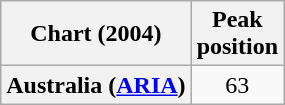<table class="wikitable plainrowheaders">
<tr>
<th scope="col">Chart (2004)</th>
<th scope="col">Peak<br>position</th>
</tr>
<tr>
<th scope="row">Australia (<a href='#'>ARIA</a>)</th>
<td align="center">63</td>
</tr>
</table>
